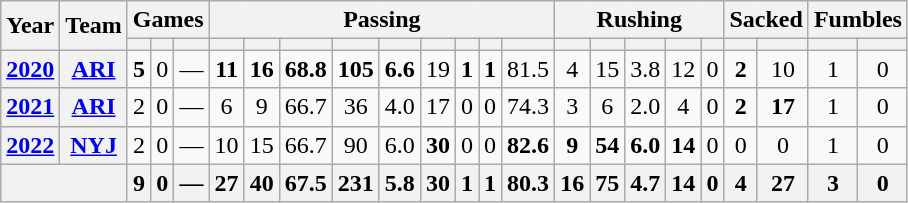<table class="wikitable" style="text-align:center;">
<tr>
<th rowspan="2">Year</th>
<th rowspan="2">Team</th>
<th colspan="3">Games</th>
<th colspan="9">Passing</th>
<th colspan="5">Rushing</th>
<th colspan="2">Sacked</th>
<th colspan="2">Fumbles</th>
</tr>
<tr>
<th></th>
<th></th>
<th></th>
<th></th>
<th></th>
<th></th>
<th></th>
<th></th>
<th></th>
<th></th>
<th></th>
<th></th>
<th></th>
<th></th>
<th></th>
<th></th>
<th></th>
<th></th>
<th></th>
<th></th>
<th></th>
</tr>
<tr>
<th><a href='#'>2020</a></th>
<th><a href='#'>ARI</a></th>
<td><strong>5</strong></td>
<td>0</td>
<td>—</td>
<td><strong>11</strong></td>
<td><strong>16</strong></td>
<td><strong>68.8</strong></td>
<td><strong>105</strong></td>
<td><strong>6.6</strong></td>
<td>19</td>
<td><strong>1</strong></td>
<td><strong>1</strong></td>
<td>81.5</td>
<td>4</td>
<td>15</td>
<td>3.8</td>
<td>12</td>
<td>0</td>
<td><strong>2</strong></td>
<td>10</td>
<td>1</td>
<td>0</td>
</tr>
<tr>
<th><a href='#'>2021</a></th>
<th><a href='#'>ARI</a></th>
<td>2</td>
<td>0</td>
<td>—</td>
<td>6</td>
<td>9</td>
<td>66.7</td>
<td>36</td>
<td>4.0</td>
<td>17</td>
<td>0</td>
<td>0</td>
<td>74.3</td>
<td>3</td>
<td>6</td>
<td>2.0</td>
<td>4</td>
<td>0</td>
<td><strong>2</strong></td>
<td><strong>17</strong></td>
<td>1</td>
<td>0</td>
</tr>
<tr>
<th><a href='#'>2022</a></th>
<th><a href='#'>NYJ</a></th>
<td>2</td>
<td>0</td>
<td>—</td>
<td>10</td>
<td>15</td>
<td>66.7</td>
<td>90</td>
<td>6.0</td>
<td><strong>30</strong></td>
<td>0</td>
<td>0</td>
<td><strong>82.6</strong></td>
<td><strong>9</strong></td>
<td><strong>54</strong></td>
<td><strong>6.0</strong></td>
<td><strong>14</strong></td>
<td>0</td>
<td>0</td>
<td>0</td>
<td>1</td>
<td>0</td>
</tr>
<tr>
<th colspan="2"></th>
<th>9</th>
<th>0</th>
<th>—</th>
<th>27</th>
<th>40</th>
<th>67.5</th>
<th>231</th>
<th>5.8</th>
<th>30</th>
<th>1</th>
<th>1</th>
<th>80.3</th>
<th>16</th>
<th>75</th>
<th>4.7</th>
<th>14</th>
<th>0</th>
<th>4</th>
<th>27</th>
<th>3</th>
<th>0</th>
</tr>
</table>
